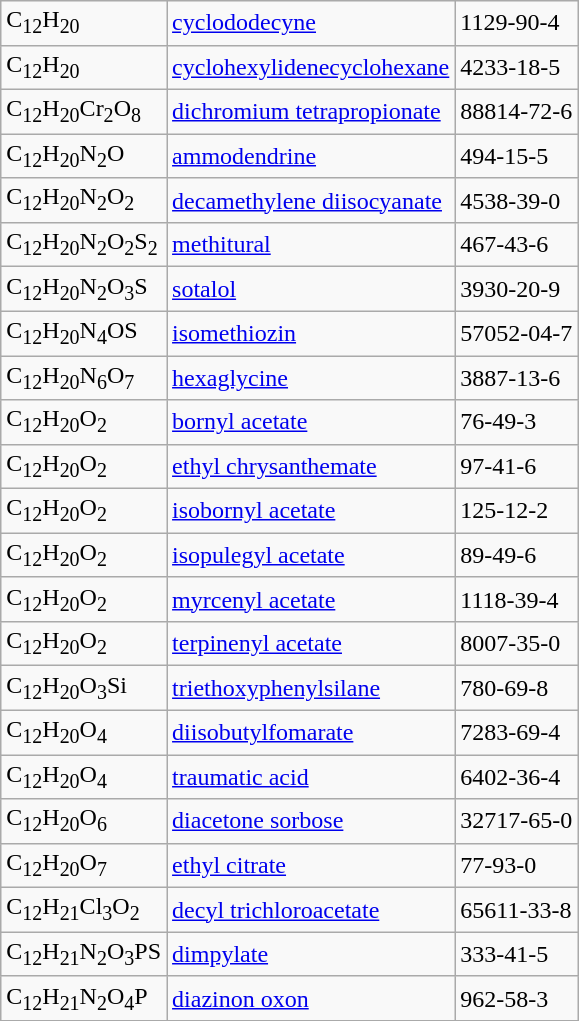<table class="wikitable">
<tr>
<td>C<sub>12</sub>H<sub>20</sub></td>
<td><a href='#'>cyclododecyne</a></td>
<td>1129-90-4</td>
</tr>
<tr>
<td>C<sub>12</sub>H<sub>20</sub></td>
<td><a href='#'>cyclohexylidenecyclohexane</a></td>
<td>4233-18-5</td>
</tr>
<tr>
<td>C<sub>12</sub>H<sub>20</sub>Cr<sub>2</sub>O<sub>8</sub></td>
<td><a href='#'>dichromium tetrapropionate</a></td>
<td>88814-72-6</td>
</tr>
<tr>
<td>C<sub>12</sub>H<sub>20</sub>N<sub>2</sub>O</td>
<td><a href='#'>ammodendrine</a></td>
<td>494-15-5</td>
</tr>
<tr>
<td>C<sub>12</sub>H<sub>20</sub>N<sub>2</sub>O<sub>2</sub></td>
<td><a href='#'>decamethylene diisocyanate</a></td>
<td>4538-39-0</td>
</tr>
<tr>
<td>C<sub>12</sub>H<sub>20</sub>N<sub>2</sub>O<sub>2</sub>S<sub>2</sub></td>
<td><a href='#'>methitural</a></td>
<td>467-43-6</td>
</tr>
<tr>
<td>C<sub>12</sub>H<sub>20</sub>N<sub>2</sub>O<sub>3</sub>S</td>
<td><a href='#'>sotalol</a></td>
<td>3930-20-9</td>
</tr>
<tr>
<td>C<sub>12</sub>H<sub>20</sub>N<sub>4</sub>OS</td>
<td><a href='#'>isomethiozin</a></td>
<td>57052-04-7</td>
</tr>
<tr>
<td>C<sub>12</sub>H<sub>20</sub>N<sub>6</sub>O<sub>7</sub></td>
<td><a href='#'>hexaglycine</a></td>
<td>3887-13-6</td>
</tr>
<tr>
<td>C<sub>12</sub>H<sub>20</sub>O<sub>2</sub></td>
<td><a href='#'>bornyl acetate</a></td>
<td>76-49-3</td>
</tr>
<tr>
<td>C<sub>12</sub>H<sub>20</sub>O<sub>2</sub></td>
<td><a href='#'>ethyl chrysanthemate</a></td>
<td>97-41-6</td>
</tr>
<tr>
<td>C<sub>12</sub>H<sub>20</sub>O<sub>2</sub></td>
<td><a href='#'>isobornyl acetate</a></td>
<td>125-12-2</td>
</tr>
<tr>
<td>C<sub>12</sub>H<sub>20</sub>O<sub>2</sub></td>
<td><a href='#'>isopulegyl acetate</a></td>
<td>89-49-6</td>
</tr>
<tr>
<td>C<sub>12</sub>H<sub>20</sub>O<sub>2</sub></td>
<td><a href='#'>myrcenyl acetate</a></td>
<td>1118-39-4</td>
</tr>
<tr>
<td>C<sub>12</sub>H<sub>20</sub>O<sub>2</sub></td>
<td><a href='#'>terpinenyl acetate</a></td>
<td>8007-35-0</td>
</tr>
<tr>
<td>C<sub>12</sub>H<sub>20</sub>O<sub>3</sub>Si</td>
<td><a href='#'>triethoxyphenylsilane</a></td>
<td>780-69-8</td>
</tr>
<tr>
<td>C<sub>12</sub>H<sub>20</sub>O<sub>4</sub></td>
<td><a href='#'>diisobutylfomarate</a></td>
<td>7283-69-4</td>
</tr>
<tr>
<td>C<sub>12</sub>H<sub>20</sub>O<sub>4</sub></td>
<td><a href='#'>traumatic acid</a></td>
<td>6402-36-4</td>
</tr>
<tr>
<td>C<sub>12</sub>H<sub>20</sub>O<sub>6</sub></td>
<td><a href='#'>diacetone sorbose</a></td>
<td>32717-65-0</td>
</tr>
<tr>
<td>C<sub>12</sub>H<sub>20</sub>O<sub>7</sub></td>
<td><a href='#'>ethyl citrate</a></td>
<td>77-93-0</td>
</tr>
<tr>
<td>C<sub>12</sub>H<sub>21</sub>Cl<sub>3</sub>O<sub>2</sub></td>
<td><a href='#'>decyl trichloroacetate</a></td>
<td>65611-33-8</td>
</tr>
<tr>
<td>C<sub>12</sub>H<sub>21</sub>N<sub>2</sub>O<sub>3</sub>PS</td>
<td><a href='#'>dimpylate</a></td>
<td>333-41-5</td>
</tr>
<tr>
<td>C<sub>12</sub>H<sub>21</sub>N<sub>2</sub>O<sub>4</sub>P</td>
<td><a href='#'>diazinon oxon</a></td>
<td>962-58-3</td>
</tr>
</table>
